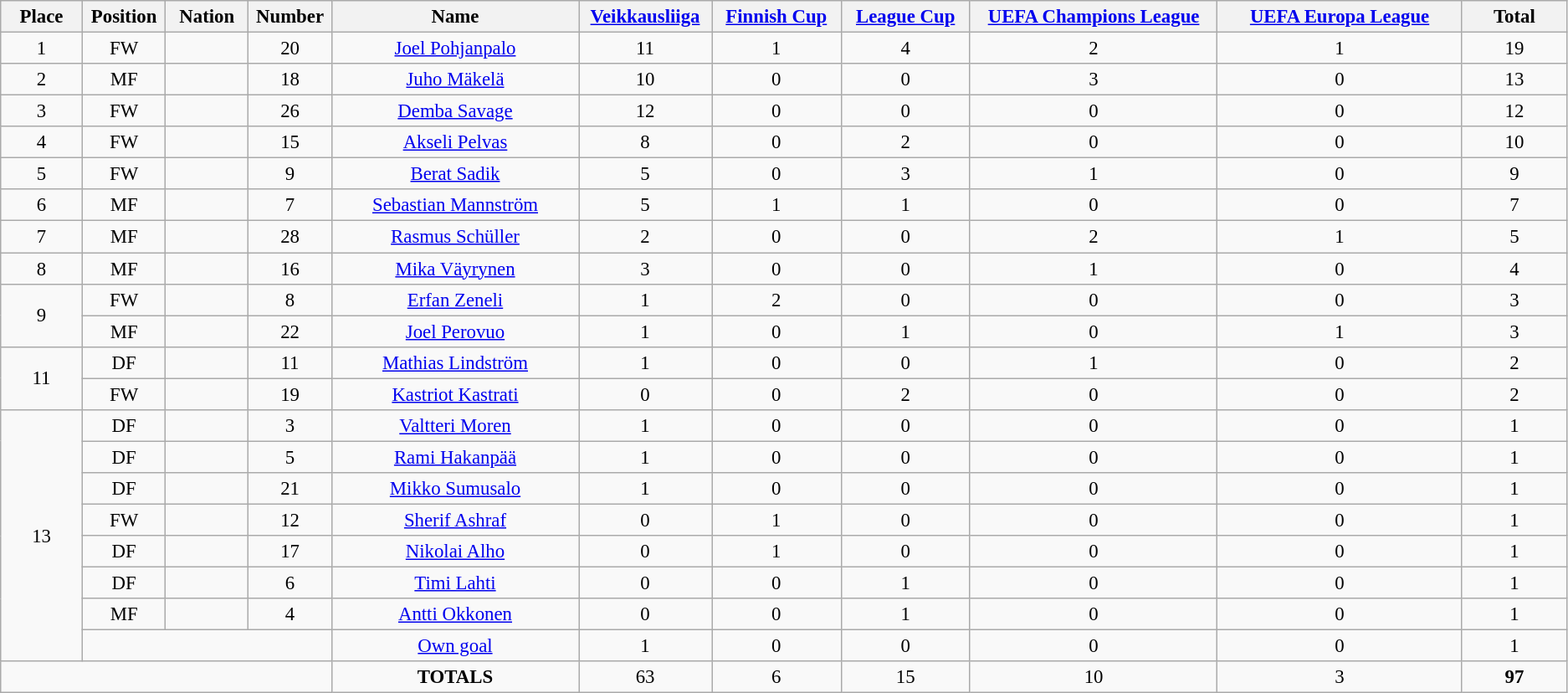<table class="wikitable" style="font-size: 95%; text-align: center;">
<tr>
<th width=60>Place</th>
<th width=60>Position</th>
<th width=60>Nation</th>
<th width=60>Number</th>
<th width=200>Name</th>
<th width=100><a href='#'>Veikkausliiga</a></th>
<th width=100><a href='#'>Finnish Cup</a></th>
<th width=100><a href='#'>League Cup</a></th>
<th width=200><a href='#'>UEFA Champions League</a></th>
<th width=200><a href='#'>UEFA Europa League</a></th>
<th width=80>Total</th>
</tr>
<tr>
<td>1</td>
<td>FW</td>
<td></td>
<td>20</td>
<td><a href='#'>Joel Pohjanpalo</a></td>
<td>11</td>
<td>1</td>
<td>4</td>
<td>2</td>
<td>1</td>
<td>19</td>
</tr>
<tr>
<td>2</td>
<td>MF</td>
<td></td>
<td>18</td>
<td><a href='#'>Juho Mäkelä</a></td>
<td>10</td>
<td>0</td>
<td>0</td>
<td>3</td>
<td>0</td>
<td>13</td>
</tr>
<tr>
<td>3</td>
<td>FW</td>
<td></td>
<td>26</td>
<td><a href='#'>Demba Savage</a></td>
<td>12</td>
<td>0</td>
<td>0</td>
<td>0</td>
<td>0</td>
<td>12</td>
</tr>
<tr>
<td>4</td>
<td>FW</td>
<td></td>
<td>15</td>
<td><a href='#'>Akseli Pelvas</a></td>
<td>8</td>
<td>0</td>
<td>2</td>
<td>0</td>
<td>0</td>
<td>10</td>
</tr>
<tr>
<td>5</td>
<td>FW</td>
<td></td>
<td>9</td>
<td><a href='#'>Berat Sadik</a></td>
<td>5</td>
<td>0</td>
<td>3</td>
<td>1</td>
<td>0</td>
<td>9</td>
</tr>
<tr>
<td>6</td>
<td>MF</td>
<td></td>
<td>7</td>
<td><a href='#'>Sebastian Mannström</a></td>
<td>5</td>
<td>1</td>
<td>1</td>
<td>0</td>
<td>0</td>
<td>7</td>
</tr>
<tr>
<td>7</td>
<td>MF</td>
<td></td>
<td>28</td>
<td><a href='#'>Rasmus Schüller</a></td>
<td>2</td>
<td>0</td>
<td>0</td>
<td>2</td>
<td>1</td>
<td>5</td>
</tr>
<tr>
<td>8</td>
<td>MF</td>
<td></td>
<td>16</td>
<td><a href='#'>Mika Väyrynen</a></td>
<td>3</td>
<td>0</td>
<td>0</td>
<td>1</td>
<td>0</td>
<td>4</td>
</tr>
<tr>
<td rowspan="2">9</td>
<td>FW</td>
<td></td>
<td>8</td>
<td><a href='#'>Erfan Zeneli</a></td>
<td>1</td>
<td>2</td>
<td>0</td>
<td>0</td>
<td>0</td>
<td>3</td>
</tr>
<tr>
<td>MF</td>
<td></td>
<td>22</td>
<td><a href='#'>Joel Perovuo</a></td>
<td>1</td>
<td>0</td>
<td>1</td>
<td>0</td>
<td>1</td>
<td>3</td>
</tr>
<tr>
<td rowspan="2">11</td>
<td>DF</td>
<td></td>
<td>11</td>
<td><a href='#'>Mathias Lindström</a></td>
<td>1</td>
<td>0</td>
<td>0</td>
<td>1</td>
<td>0</td>
<td>2</td>
</tr>
<tr>
<td>FW</td>
<td></td>
<td>19</td>
<td><a href='#'>Kastriot Kastrati</a></td>
<td>0</td>
<td>0</td>
<td>2</td>
<td>0</td>
<td>0</td>
<td>2</td>
</tr>
<tr>
<td rowspan="8">13</td>
<td>DF</td>
<td></td>
<td>3</td>
<td><a href='#'>Valtteri Moren</a></td>
<td>1</td>
<td>0</td>
<td>0</td>
<td>0</td>
<td>0</td>
<td>1</td>
</tr>
<tr>
<td>DF</td>
<td></td>
<td>5</td>
<td><a href='#'>Rami Hakanpää</a></td>
<td>1</td>
<td>0</td>
<td>0</td>
<td>0</td>
<td>0</td>
<td>1</td>
</tr>
<tr>
<td>DF</td>
<td></td>
<td>21</td>
<td><a href='#'>Mikko Sumusalo</a></td>
<td>1</td>
<td>0</td>
<td>0</td>
<td>0</td>
<td>0</td>
<td>1</td>
</tr>
<tr>
<td>FW</td>
<td></td>
<td>12</td>
<td><a href='#'>Sherif Ashraf</a></td>
<td>0</td>
<td>1</td>
<td>0</td>
<td>0</td>
<td>0</td>
<td>1</td>
</tr>
<tr>
<td>DF</td>
<td></td>
<td>17</td>
<td><a href='#'>Nikolai Alho</a></td>
<td>0</td>
<td>1</td>
<td>0</td>
<td>0</td>
<td>0</td>
<td>1</td>
</tr>
<tr>
<td>DF</td>
<td></td>
<td>6</td>
<td><a href='#'>Timi Lahti</a></td>
<td>0</td>
<td>0</td>
<td>1</td>
<td>0</td>
<td>0</td>
<td>1</td>
</tr>
<tr>
<td>MF</td>
<td></td>
<td>4</td>
<td><a href='#'>Antti Okkonen</a></td>
<td>0</td>
<td>0</td>
<td>1</td>
<td>0</td>
<td>0</td>
<td>1</td>
</tr>
<tr>
<td colspan="3"></td>
<td><a href='#'>Own goal</a></td>
<td>1</td>
<td>0</td>
<td>0</td>
<td>0</td>
<td>0</td>
<td>1</td>
</tr>
<tr>
<td colspan="4"></td>
<td><strong>TOTALS</strong></td>
<td>63</td>
<td>6</td>
<td>15</td>
<td>10</td>
<td>3</td>
<td><strong>97</strong></td>
</tr>
</table>
